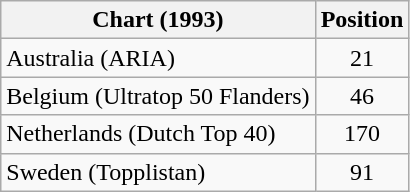<table class="wikitable sortable">
<tr>
<th>Chart (1993)</th>
<th>Position</th>
</tr>
<tr>
<td>Australia (ARIA)</td>
<td style="text-align:center;">21</td>
</tr>
<tr>
<td>Belgium (Ultratop 50 Flanders)</td>
<td style="text-align:center;">46</td>
</tr>
<tr>
<td>Netherlands (Dutch Top 40)</td>
<td style="text-align:center;">170</td>
</tr>
<tr>
<td>Sweden (Topplistan)</td>
<td style="text-align:center;">91</td>
</tr>
</table>
